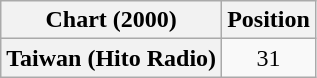<table class="wikitable plainrowheaders" style="text-align:center">
<tr>
<th>Chart (2000)</th>
<th>Position</th>
</tr>
<tr>
<th scope="row">Taiwan (Hito Radio)</th>
<td>31</td>
</tr>
</table>
